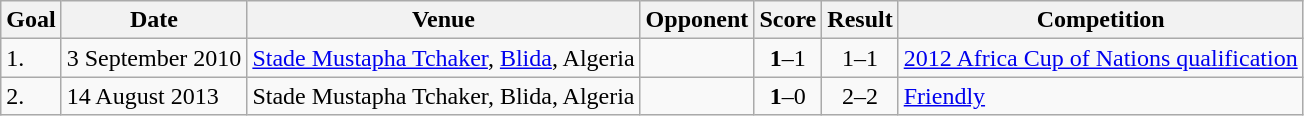<table class="wikitable plainrowheaders sortable">
<tr>
<th>Goal</th>
<th>Date</th>
<th>Venue</th>
<th>Opponent</th>
<th>Score</th>
<th>Result</th>
<th>Competition</th>
</tr>
<tr>
<td>1.</td>
<td>3 September 2010</td>
<td><a href='#'>Stade Mustapha Tchaker</a>, <a href='#'>Blida</a>, Algeria</td>
<td></td>
<td align=center><strong>1</strong>–1</td>
<td align=center>1–1</td>
<td><a href='#'>2012 Africa Cup of Nations qualification</a></td>
</tr>
<tr>
<td>2.</td>
<td>14 August 2013</td>
<td>Stade Mustapha Tchaker, Blida, Algeria</td>
<td></td>
<td align=center><strong>1</strong>–0</td>
<td align=center>2–2</td>
<td><a href='#'>Friendly</a></td>
</tr>
</table>
